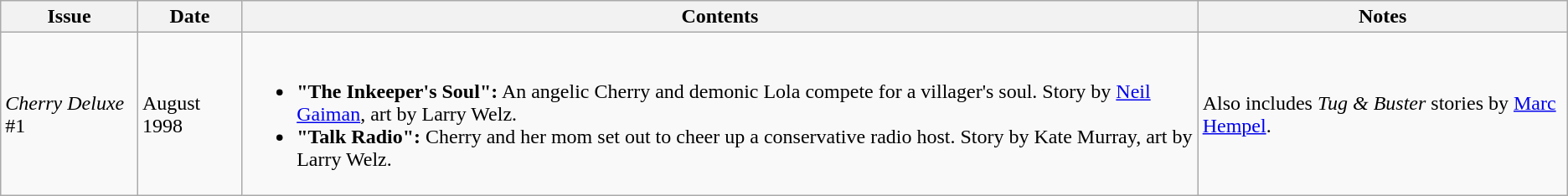<table class="wikitable mw-collapsible mw-collapsed width="75%">
<tr>
<th>Issue</th>
<th>Date</th>
<th>Contents</th>
<th>Notes</th>
</tr>
<tr>
<td><em>Cherry Deluxe</em> #1</td>
<td>August 1998</td>
<td><br><ul><li><strong>"The Inkeeper's Soul":</strong> An angelic Cherry and demonic Lola compete for a villager's soul. Story by <a href='#'>Neil Gaiman</a>, art by Larry Welz.</li><li><strong>"Talk Radio":</strong> Cherry and her mom set out to cheer up a conservative radio host. Story by Kate Murray, art by Larry Welz.</li></ul></td>
<td>Also includes <em>Tug & Buster</em> stories by <a href='#'>Marc Hempel</a>.</td>
</tr>
</table>
